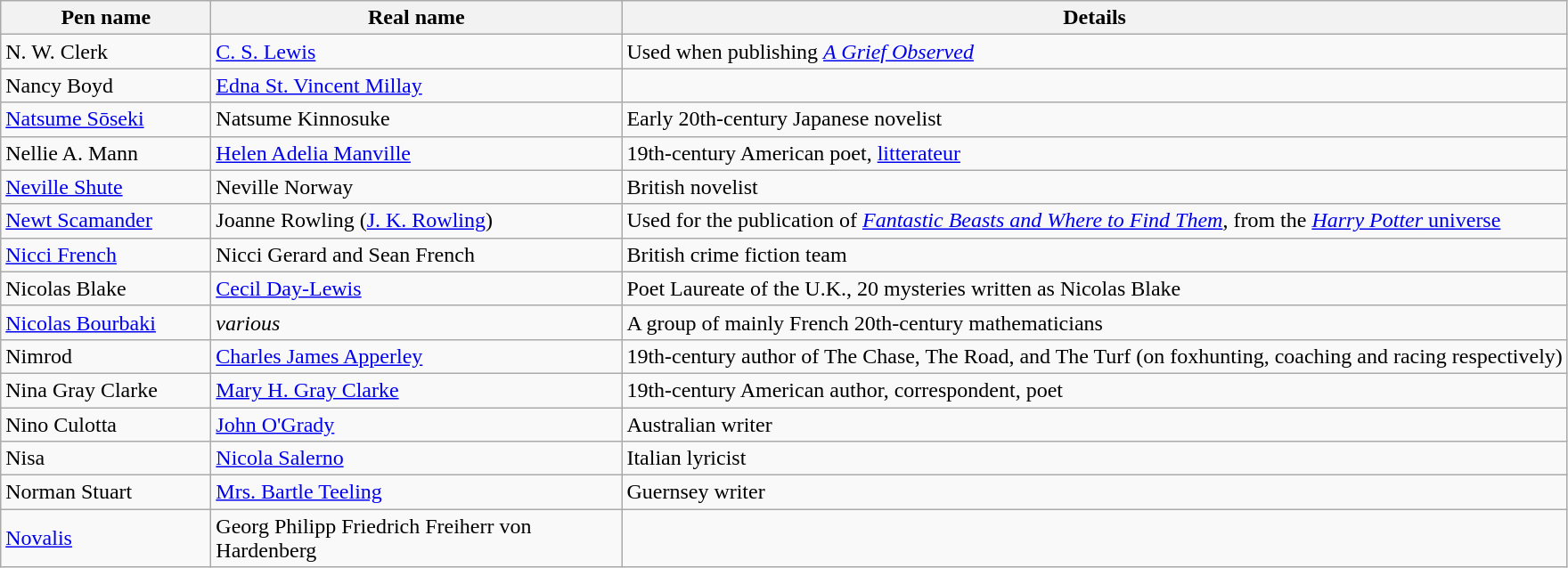<table class="wikitable sortable">
<tr>
<th style="width:150px;">Pen name</th>
<th style="width:300px;">Real name</th>
<th class=unsortable>Details</th>
</tr>
<tr>
<td>N. W. Clerk</td>
<td><a href='#'>C. S. Lewis</a></td>
<td>Used when publishing <em><a href='#'>A Grief Observed</a></em></td>
</tr>
<tr>
<td>Nancy Boyd</td>
<td><a href='#'>Edna St. Vincent Millay</a></td>
<td></td>
</tr>
<tr>
<td><a href='#'>Natsume Sōseki</a></td>
<td>Natsume Kinnosuke</td>
<td>Early 20th-century Japanese novelist</td>
</tr>
<tr>
<td>Nellie A. Mann</td>
<td><a href='#'>Helen Adelia Manville</a></td>
<td>19th-century American poet, <a href='#'>litterateur</a></td>
</tr>
<tr>
<td><a href='#'>Neville Shute</a></td>
<td>Neville Norway</td>
<td>British novelist</td>
</tr>
<tr>
<td><a href='#'>Newt Scamander</a></td>
<td>Joanne Rowling (<a href='#'>J. K. Rowling</a>)</td>
<td>Used for the publication of <em><a href='#'>Fantastic Beasts and Where to Find Them</a></em>, from the <a href='#'><em>Harry Potter</em> universe</a></td>
</tr>
<tr>
<td><a href='#'>Nicci French</a></td>
<td>Nicci Gerard and Sean French</td>
<td>British crime fiction team</td>
</tr>
<tr>
<td>Nicolas Blake</td>
<td><a href='#'>Cecil Day-Lewis</a></td>
<td>Poet Laureate of the U.K., 20 mysteries written as Nicolas Blake</td>
</tr>
<tr>
<td><a href='#'>Nicolas Bourbaki</a></td>
<td><em>various</em></td>
<td>A group of mainly French 20th-century mathematicians</td>
</tr>
<tr>
<td>Nimrod</td>
<td><a href='#'>Charles James Apperley</a></td>
<td>19th-century  author of The Chase, The Road, and The Turf (on foxhunting, coaching and racing respectively)</td>
</tr>
<tr>
<td>Nina Gray Clarke</td>
<td><a href='#'>Mary H. Gray Clarke</a></td>
<td>19th-century American author, correspondent, poet</td>
</tr>
<tr>
<td>Nino Culotta</td>
<td><a href='#'>John O'Grady</a></td>
<td>Australian writer</td>
</tr>
<tr>
<td>Nisa</td>
<td><a href='#'>Nicola Salerno</a></td>
<td>Italian lyricist</td>
</tr>
<tr>
<td>Norman Stuart</td>
<td><a href='#'>Mrs. Bartle Teeling</a></td>
<td>Guernsey writer</td>
</tr>
<tr>
<td><a href='#'>Novalis</a></td>
<td>Georg Philipp Friedrich Freiherr von Hardenberg</td>
<td></td>
</tr>
</table>
